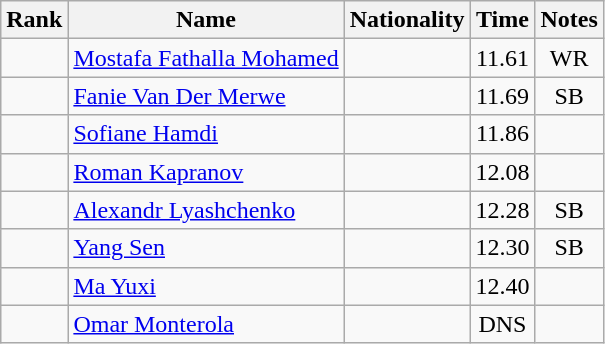<table class="wikitable sortable" style="text-align:center">
<tr>
<th>Rank</th>
<th>Name</th>
<th>Nationality</th>
<th>Time</th>
<th>Notes</th>
</tr>
<tr>
<td></td>
<td align=left><a href='#'>Mostafa Fathalla Mohamed</a></td>
<td align=left></td>
<td>11.61</td>
<td>WR</td>
</tr>
<tr>
<td></td>
<td align=left><a href='#'>Fanie Van Der Merwe</a></td>
<td align=left></td>
<td>11.69</td>
<td>SB</td>
</tr>
<tr>
<td></td>
<td align=left><a href='#'>Sofiane Hamdi</a></td>
<td align=left></td>
<td>11.86</td>
<td></td>
</tr>
<tr>
<td></td>
<td align=left><a href='#'>Roman Kapranov</a></td>
<td align=left></td>
<td>12.08</td>
<td></td>
</tr>
<tr>
<td></td>
<td align=left><a href='#'>Alexandr Lyashchenko</a></td>
<td align=left></td>
<td>12.28</td>
<td>SB</td>
</tr>
<tr>
<td></td>
<td align=left><a href='#'>Yang Sen</a></td>
<td align=left></td>
<td>12.30</td>
<td>SB</td>
</tr>
<tr>
<td></td>
<td align=left><a href='#'>Ma Yuxi</a></td>
<td align=left></td>
<td>12.40</td>
<td></td>
</tr>
<tr>
<td></td>
<td align=left><a href='#'>Omar Monterola</a></td>
<td align=left></td>
<td>DNS</td>
<td></td>
</tr>
</table>
